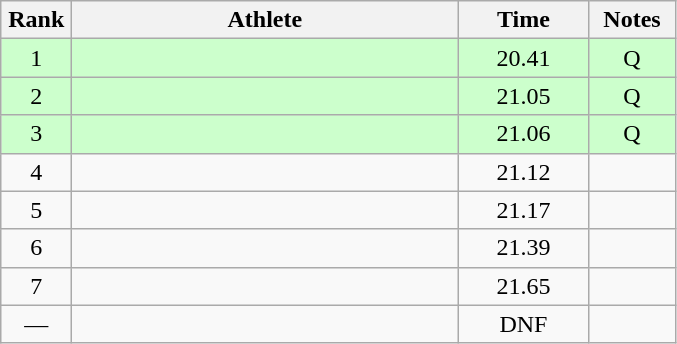<table class="wikitable" style="text-align:center">
<tr>
<th width=40>Rank</th>
<th width=250>Athlete</th>
<th width=80>Time</th>
<th width=50>Notes</th>
</tr>
<tr bgcolor=ccffcc>
<td>1</td>
<td align=left></td>
<td>20.41</td>
<td>Q</td>
</tr>
<tr bgcolor=ccffcc>
<td>2</td>
<td align=left></td>
<td>21.05</td>
<td>Q</td>
</tr>
<tr bgcolor=ccffcc>
<td>3</td>
<td align=left></td>
<td>21.06</td>
<td>Q</td>
</tr>
<tr>
<td>4</td>
<td align=left></td>
<td>21.12</td>
<td></td>
</tr>
<tr>
<td>5</td>
<td align=left></td>
<td>21.17</td>
<td></td>
</tr>
<tr>
<td>6</td>
<td align=left></td>
<td>21.39</td>
<td></td>
</tr>
<tr>
<td>7</td>
<td align=left></td>
<td>21.65</td>
<td></td>
</tr>
<tr>
<td>—</td>
<td align=left></td>
<td>DNF</td>
<td></td>
</tr>
</table>
